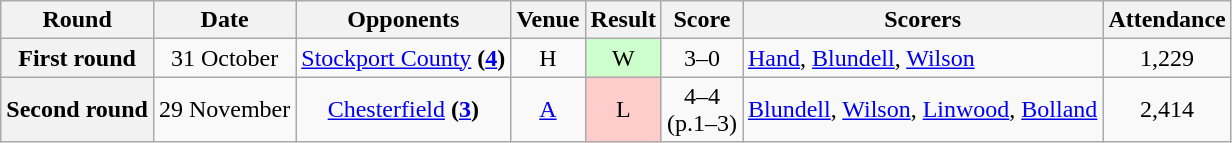<table class="wikitable" style="text-align:center">
<tr>
<th>Round</th>
<th>Date</th>
<th>Opponents</th>
<th>Venue</th>
<th>Result</th>
<th>Score</th>
<th>Scorers</th>
<th>Attendance</th>
</tr>
<tr>
<th>First round</th>
<td>31 October</td>
<td><a href='#'>Stockport County</a> <strong>(<a href='#'>4</a>)</strong></td>
<td>H</td>
<td style="background-color:#CCFFCC">W</td>
<td>3–0</td>
<td align="left"><a href='#'>Hand</a>, <a href='#'>Blundell</a>, <a href='#'>Wilson</a></td>
<td>1,229</td>
</tr>
<tr>
<th>Second round</th>
<td>29 November</td>
<td><a href='#'>Chesterfield</a> <strong>(<a href='#'>3</a>)</strong></td>
<td><a href='#'>A</a></td>
<td style="background-color:#FFCCCC">L</td>
<td>4–4<br>(p.1–3)</td>
<td align="left"><a href='#'>Blundell</a>, <a href='#'>Wilson</a>, <a href='#'>Linwood</a>, <a href='#'>Bolland</a></td>
<td>2,414</td>
</tr>
</table>
